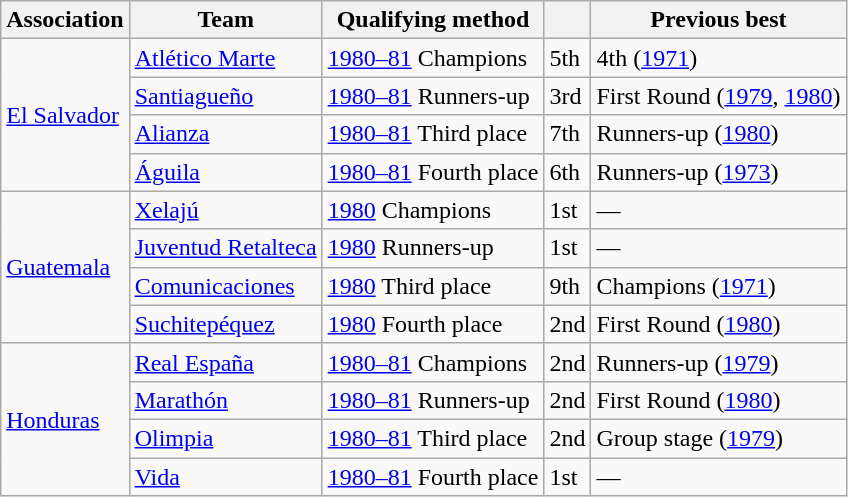<table class="wikitable">
<tr>
<th>Association</th>
<th>Team</th>
<th>Qualifying method</th>
<th></th>
<th>Previous best</th>
</tr>
<tr>
<td rowspan=4> <a href='#'>El Salvador</a></td>
<td><a href='#'>Atlético Marte</a></td>
<td><a href='#'>1980–81</a> Champions</td>
<td>5th</td>
<td>4th (<a href='#'>1971</a>)</td>
</tr>
<tr>
<td><a href='#'>Santiagueño</a></td>
<td><a href='#'>1980–81</a> Runners-up</td>
<td>3rd</td>
<td>First Round (<a href='#'>1979</a>, <a href='#'>1980</a>)</td>
</tr>
<tr>
<td><a href='#'>Alianza</a></td>
<td><a href='#'>1980–81</a> Third place</td>
<td>7th</td>
<td>Runners-up (<a href='#'>1980</a>)</td>
</tr>
<tr>
<td><a href='#'>Águila</a></td>
<td><a href='#'>1980–81</a> Fourth place</td>
<td>6th</td>
<td>Runners-up (<a href='#'>1973</a>)</td>
</tr>
<tr>
<td rowspan=4> <a href='#'>Guatemala</a></td>
<td><a href='#'>Xelajú</a></td>
<td><a href='#'>1980</a> Champions</td>
<td>1st</td>
<td>—</td>
</tr>
<tr>
<td><a href='#'>Juventud Retalteca</a></td>
<td><a href='#'>1980</a> Runners-up</td>
<td>1st</td>
<td>—</td>
</tr>
<tr>
<td><a href='#'>Comunicaciones</a></td>
<td><a href='#'>1980</a> Third place</td>
<td>9th</td>
<td>Champions (<a href='#'>1971</a>)</td>
</tr>
<tr>
<td><a href='#'>Suchitepéquez</a></td>
<td><a href='#'>1980</a> Fourth place</td>
<td>2nd</td>
<td>First Round (<a href='#'>1980</a>)</td>
</tr>
<tr>
<td rowspan=4> <a href='#'>Honduras</a></td>
<td><a href='#'>Real España</a></td>
<td><a href='#'>1980–81</a> Champions</td>
<td>2nd</td>
<td>Runners-up (<a href='#'>1979</a>)</td>
</tr>
<tr>
<td><a href='#'>Marathón</a></td>
<td><a href='#'>1980–81</a> Runners-up</td>
<td>2nd</td>
<td>First Round (<a href='#'>1980</a>)</td>
</tr>
<tr>
<td><a href='#'>Olimpia</a></td>
<td><a href='#'>1980–81</a> Third place</td>
<td>2nd</td>
<td>Group stage (<a href='#'>1979</a>)</td>
</tr>
<tr>
<td><a href='#'>Vida</a></td>
<td><a href='#'>1980–81</a> Fourth place</td>
<td>1st</td>
<td>—</td>
</tr>
</table>
